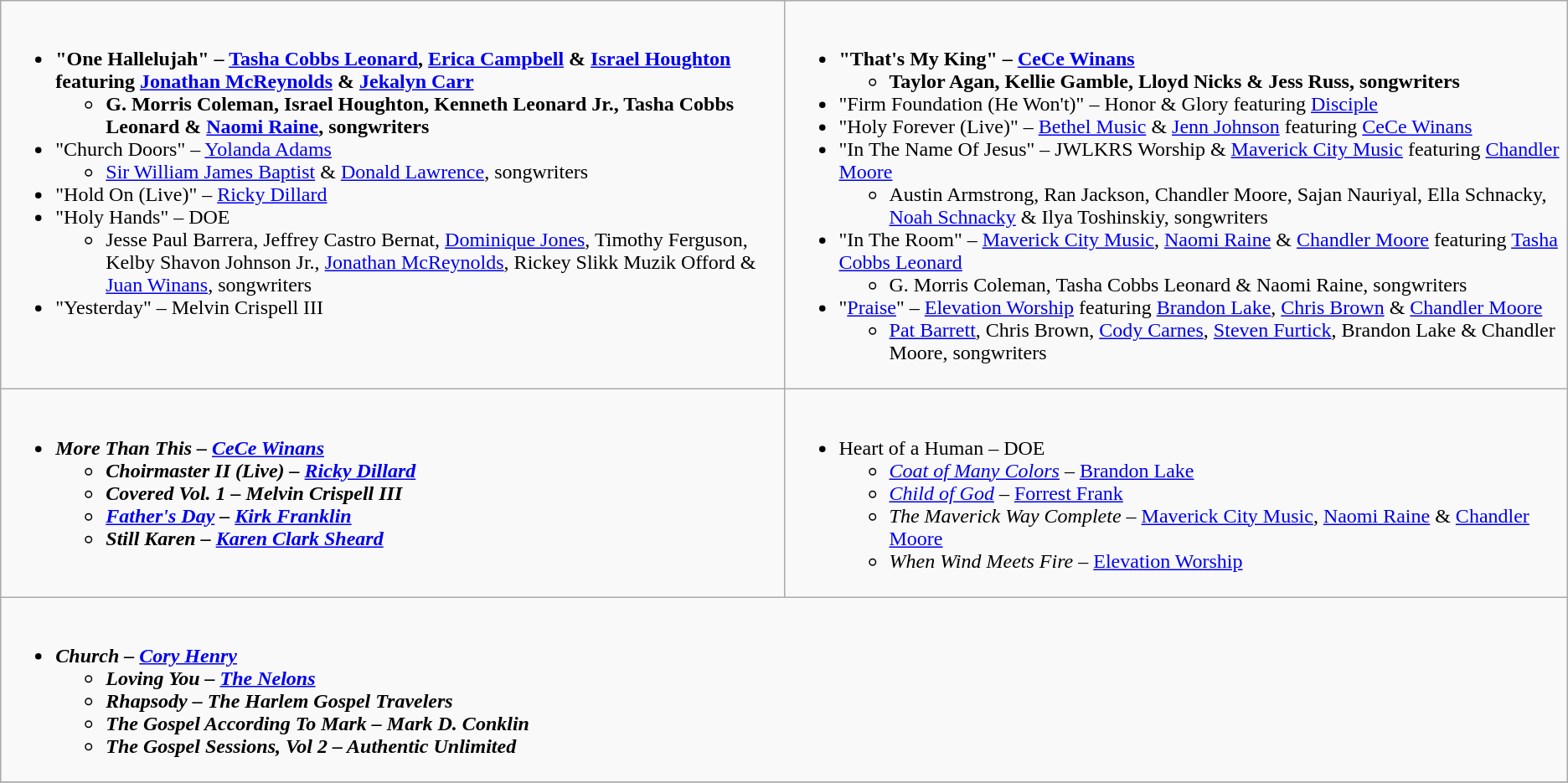<table class="wikitable">
<tr>
<td style="vertical-align:top;" width="50%"><br><ul><li><strong>"One Hallelujah" – <a href='#'>Tasha Cobbs Leonard</a>, <a href='#'>Erica Campbell</a> & <a href='#'>Israel Houghton</a> featuring <a href='#'>Jonathan McReynolds</a> & <a href='#'>Jekalyn Carr</a></strong><ul><li><strong>G. Morris Coleman, Israel Houghton, Kenneth Leonard Jr., Tasha Cobbs Leonard & <a href='#'>Naomi Raine</a>, songwriters</strong></li></ul></li><li>"Church Doors" – <a href='#'>Yolanda Adams</a><ul><li><a href='#'>Sir William James Baptist</a> & <a href='#'>Donald Lawrence</a>, songwriters</li></ul></li><li>"Hold On (Live)" – <a href='#'>Ricky Dillard</a></li><li>"Holy Hands" – DOE<ul><li>Jesse Paul Barrera, Jeffrey Castro Bernat, <a href='#'>Dominique Jones</a>, Timothy Ferguson, Kelby Shavon Johnson Jr., <a href='#'>Jonathan McReynolds</a>, Rickey Slikk Muzik Offord & <a href='#'>Juan Winans</a>, songwriters</li></ul></li><li>"Yesterday" – Melvin Crispell III</li></ul></td>
<td style="vertical-align:top;" width="50%"><br><ul><li><strong>"That's My King" – <a href='#'>CeCe Winans</a></strong><ul><li><strong>Taylor Agan, Kellie Gamble, Lloyd Nicks & Jess Russ, songwriters</strong></li></ul></li><li>"Firm Foundation (He Won't)" – Honor & Glory featuring <a href='#'>Disciple</a></li><li>"Holy Forever (Live)" – <a href='#'>Bethel Music</a> & <a href='#'>Jenn Johnson</a> featuring <a href='#'>CeCe Winans</a></li><li>"In The Name Of Jesus" – JWLKRS Worship & <a href='#'>Maverick City Music</a> featuring <a href='#'>Chandler Moore</a><ul><li>Austin Armstrong, Ran Jackson, Chandler Moore, Sajan Nauriyal, Ella Schnacky, <a href='#'>Noah Schnacky</a> & Ilya Toshinskiy, songwriters</li></ul></li><li>"In The Room" – <a href='#'>Maverick City Music</a>, <a href='#'>Naomi Raine</a> & <a href='#'>Chandler Moore</a> featuring <a href='#'>Tasha Cobbs Leonard</a><ul><li>G. Morris Coleman, Tasha Cobbs Leonard & Naomi Raine, songwriters</li></ul></li><li>"<a href='#'>Praise</a>" – <a href='#'>Elevation Worship</a> featuring <a href='#'>Brandon Lake</a>, <a href='#'>Chris Brown</a> & <a href='#'>Chandler Moore</a><ul><li><a href='#'>Pat Barrett</a>, Chris Brown, <a href='#'>Cody Carnes</a>, <a href='#'>Steven Furtick</a>, Brandon Lake & Chandler Moore, songwriters</li></ul></li></ul></td>
</tr>
<tr>
<td style="vertical-align:top;" width="50%"><br><ul><li><strong><em>More Than This<em> – <a href='#'>CeCe Winans</a><strong><ul><li></em>Choirmaster II (Live)<em> – <a href='#'>Ricky Dillard</a></li><li></em>Covered Vol. 1<em> – Melvin Crispell III</li><li></em><a href='#'>Father's Day</a><em> – <a href='#'>Kirk Franklin</a></li><li></em>Still Karen<em> – <a href='#'>Karen Clark Sheard</a></li></ul></li></ul></td>
<td style="vertical-align:top;" width="50%"><br><ul><li></em></strong>Heart of a Human</em> – DOE</strong><ul><li><em><a href='#'>Coat of Many Colors</a></em> – <a href='#'>Brandon Lake</a></li><li><em><a href='#'>Child of God</a></em> – <a href='#'>Forrest Frank</a></li><li><em>The Maverick Way Complete</em> – <a href='#'>Maverick City Music</a>, <a href='#'>Naomi Raine</a> & <a href='#'>Chandler Moore</a></li><li><em>When Wind Meets Fire</em> – <a href='#'>Elevation Worship</a></li></ul></li></ul></td>
</tr>
<tr>
<td colspan=2 style="vertical-align:top;" width="50%"><br><ul><li><strong><em>Church<em> – <a href='#'>Cory Henry</a><strong><ul><li></em>Loving You<em> – <a href='#'>The Nelons</a></li><li></em>Rhapsody<em> – The Harlem Gospel Travelers</li><li></em>The Gospel According To Mark<em> – Mark D. Conklin</li><li></em>The Gospel Sessions, Vol 2<em> – Authentic Unlimited</li></ul></li></ul></td>
</tr>
<tr>
</tr>
</table>
